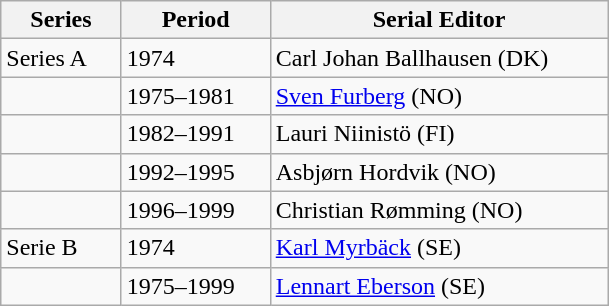<table class="wikitable">
<tr>
<th>Series</th>
<th>Period</th>
<th>Serial Editor</th>
</tr>
<tr>
<td>Series A     </td>
<td>1974</td>
<td>Carl Johan Ballhausen (DK)         </td>
</tr>
<tr>
<td></td>
<td>1975–1981     </td>
<td><a href='#'>Sven Furberg</a> (NO)</td>
</tr>
<tr>
<td></td>
<td>1982–1991</td>
<td>Lauri Niinistö (FI)</td>
</tr>
<tr>
<td></td>
<td>1992–1995</td>
<td>Asbjørn Hordvik (NO)</td>
</tr>
<tr>
<td></td>
<td>1996–1999</td>
<td>Christian Rømming (NO)</td>
</tr>
<tr>
<td>Serie B</td>
<td>1974</td>
<td><a href='#'>Karl Myrbäck</a> (SE)</td>
</tr>
<tr>
<td></td>
<td>1975–1999</td>
<td><a href='#'>Lennart Eberson</a> (SE)</td>
</tr>
</table>
